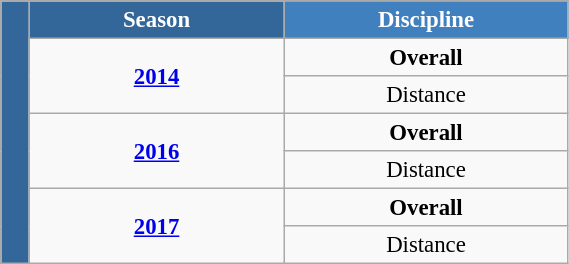<table class="wikitable"  style="font-size:95%; text-align:center; border:gray solid 1px; width:30%;">
<tr style="background:#369; color:white;">
<td rowspan="10" style="width:1%;"></td>
<td rowspan="2" colspan="1" style="width:10%;"><strong>Season</strong></td>
</tr>
<tr style="background-color:#4180be; color:white;">
<td style="width:10%;"><strong>Discipline</strong></td>
</tr>
<tr>
<td rowspan=2><strong><a href='#'>2014</a></strong></td>
<td><strong>Overall</strong></td>
</tr>
<tr>
<td>Distance</td>
</tr>
<tr>
<td rowspan=2><strong><a href='#'>2016</a></strong></td>
<td><strong>Overall</strong></td>
</tr>
<tr>
<td>Distance</td>
</tr>
<tr>
<td rowspan=2><strong><a href='#'>2017</a></strong></td>
<td><strong>Overall</strong></td>
</tr>
<tr>
<td>Distance</td>
</tr>
</table>
